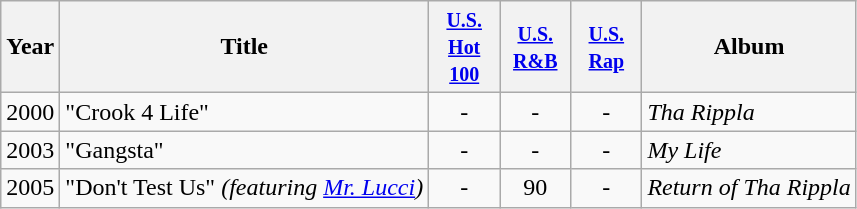<table class="wikitable">
<tr>
<th align="center">Year</th>
<th align="left">Title</th>
<th align="left" width="40"><small><a href='#'>U.S. Hot 100</a></small></th>
<th align="left" width="40"><small><a href='#'>U.S. R&B</a></small></th>
<th align="left" width="40"><small><a href='#'>U.S. Rap</a></small></th>
<th align="left">Album</th>
</tr>
<tr>
<td align="center">2000</td>
<td align="left">"Crook 4 Life"</td>
<td align="center">-</td>
<td align="center">-</td>
<td align="center">-</td>
<td align="left"><em>Tha Rippla</em></td>
</tr>
<tr>
<td align="center">2003</td>
<td align="left">"Gangsta"</td>
<td align="center">-</td>
<td align="center">-</td>
<td align="center">-</td>
<td align="left"><em>My Life</em></td>
</tr>
<tr>
<td align="center">2005</td>
<td align="left">"Don't Test Us" <em>(featuring <a href='#'>Mr. Lucci</a>)</em></td>
<td align="center">-</td>
<td align="center">90</td>
<td align="center">-</td>
<td align="left"><em>Return of Tha Rippla</em></td>
</tr>
</table>
